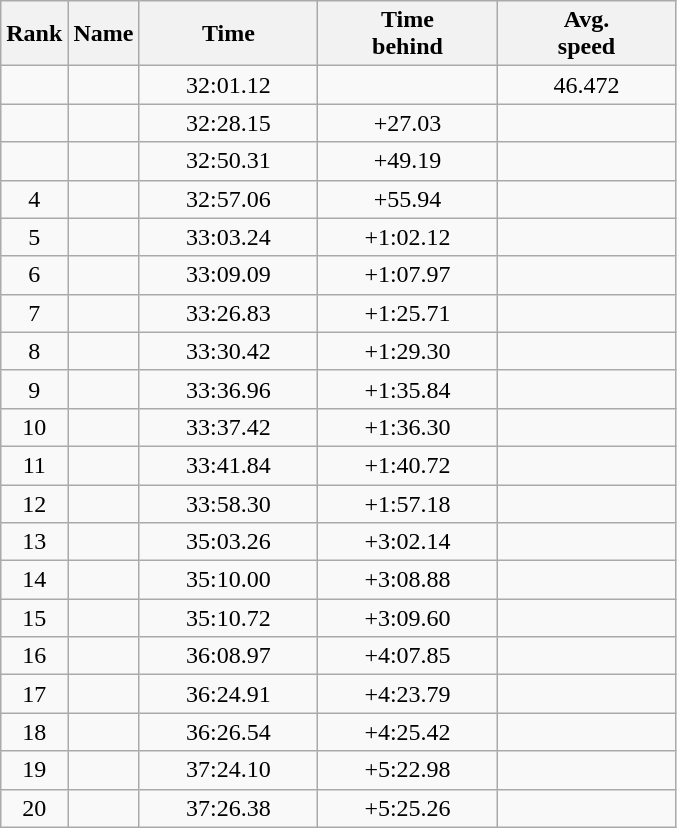<table class="wikitable" style="text-align:center;">
<tr>
<th>Rank</th>
<th style="width:"15em">Name</th>
<th style="width:7em">Time</th>
<th style="width:7em">Time<br>behind</th>
<th style="width:7em">Avg.<br>speed</th>
</tr>
<tr>
<td></td>
<td align=left></td>
<td>32:01.12</td>
<td></td>
<td>46.472</td>
</tr>
<tr>
<td></td>
<td align=left></td>
<td>32:28.15</td>
<td>+27.03</td>
<td></td>
</tr>
<tr>
<td></td>
<td align=left></td>
<td>32:50.31</td>
<td>+49.19</td>
<td></td>
</tr>
<tr>
<td>4</td>
<td align=left></td>
<td>32:57.06</td>
<td>+55.94</td>
<td></td>
</tr>
<tr>
<td>5</td>
<td align=left></td>
<td>33:03.24</td>
<td>+1:02.12</td>
<td></td>
</tr>
<tr>
<td>6</td>
<td align=left></td>
<td>33:09.09</td>
<td>+1:07.97</td>
<td></td>
</tr>
<tr>
<td>7</td>
<td align=left></td>
<td>33:26.83</td>
<td>+1:25.71</td>
<td></td>
</tr>
<tr>
<td>8</td>
<td align=left></td>
<td>33:30.42</td>
<td>+1:29.30</td>
<td></td>
</tr>
<tr>
<td>9</td>
<td align=left></td>
<td>33:36.96</td>
<td>+1:35.84</td>
<td></td>
</tr>
<tr>
<td>10</td>
<td align=left></td>
<td>33:37.42</td>
<td>+1:36.30</td>
<td></td>
</tr>
<tr>
<td>11</td>
<td align=left></td>
<td>33:41.84</td>
<td>+1:40.72</td>
<td></td>
</tr>
<tr>
<td>12</td>
<td align=left></td>
<td>33:58.30</td>
<td>+1:57.18</td>
<td></td>
</tr>
<tr>
<td>13</td>
<td align=left></td>
<td>35:03.26</td>
<td>+3:02.14</td>
<td></td>
</tr>
<tr>
<td>14</td>
<td align=left></td>
<td>35:10.00</td>
<td>+3:08.88</td>
<td></td>
</tr>
<tr>
<td>15</td>
<td align=left></td>
<td>35:10.72</td>
<td>+3:09.60</td>
<td></td>
</tr>
<tr>
<td>16</td>
<td align=left></td>
<td>36:08.97</td>
<td>+4:07.85</td>
<td></td>
</tr>
<tr>
<td>17</td>
<td align=left></td>
<td>36:24.91</td>
<td>+4:23.79</td>
<td></td>
</tr>
<tr>
<td>18</td>
<td align=left></td>
<td>36:26.54</td>
<td>+4:25.42</td>
<td></td>
</tr>
<tr>
<td>19</td>
<td align=left></td>
<td>37:24.10</td>
<td>+5:22.98</td>
<td></td>
</tr>
<tr>
<td>20</td>
<td align=left></td>
<td>37:26.38</td>
<td>+5:25.26</td>
<td></td>
</tr>
</table>
